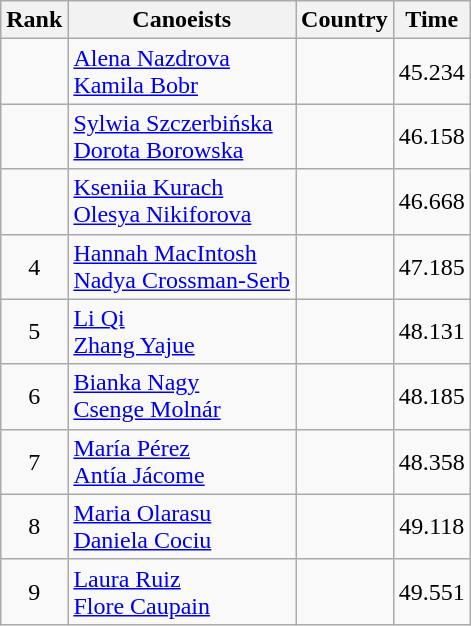<table class="wikitable" style="text-align:center">
<tr>
<th>Rank</th>
<th>Canoeists</th>
<th>Country</th>
<th>Time</th>
</tr>
<tr>
<td></td>
<td align="left"><a href='#'>Alena Nazdrova</a><br><a href='#'>Kamila Bobr</a></td>
<td align="left"></td>
<td>45.234</td>
</tr>
<tr>
<td></td>
<td align="left"><a href='#'>Sylwia Szczerbińska</a><br><a href='#'>Dorota Borowska</a></td>
<td align="left"></td>
<td>46.158</td>
</tr>
<tr>
<td></td>
<td align="left"><a href='#'>Kseniia Kurach</a><br><a href='#'>Olesya Nikiforova</a></td>
<td align="left"></td>
<td>46.668</td>
</tr>
<tr>
<td>4</td>
<td align="left"><a href='#'>Hannah MacIntosh</a><br><a href='#'>Nadya Crossman-Serb</a></td>
<td align="left"></td>
<td>47.185</td>
</tr>
<tr>
<td>5</td>
<td align="left"><a href='#'>Li Qi</a><br><a href='#'>Zhang Yajue</a></td>
<td align="left"></td>
<td>48.131</td>
</tr>
<tr>
<td>6</td>
<td align="left"><a href='#'>Bianka Nagy</a><br><a href='#'>Csenge Molnár</a></td>
<td align="left"></td>
<td>48.185</td>
</tr>
<tr>
<td>7</td>
<td align="left"><a href='#'>María Pérez</a><br><a href='#'>Antía Jácome</a></td>
<td align="left"></td>
<td>48.358</td>
</tr>
<tr>
<td>8</td>
<td align="left"><a href='#'>Maria Olarasu</a><br><a href='#'>Daniela Cociu</a></td>
<td align="left"></td>
<td>49.118</td>
</tr>
<tr>
<td>9</td>
<td align="left"><a href='#'>Laura Ruiz</a><br><a href='#'>Flore Caupain</a></td>
<td align="left"></td>
<td>49.551</td>
</tr>
</table>
